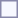<table style="border:1px solid #8888aa; background-color:#f7f8ff; padding:5px; font-size:95%; margin: 0px 12px 12px 0px;">
</table>
